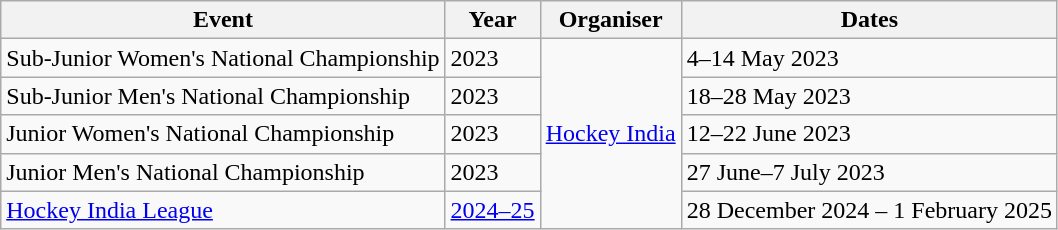<table class="wikitable">
<tr>
<th>Event</th>
<th>Year</th>
<th>Organiser</th>
<th>Dates</th>
</tr>
<tr>
<td>Sub-Junior Women's National Championship</td>
<td>2023</td>
<td rowspan="5"><a href='#'>Hockey India</a></td>
<td>4–14 May 2023</td>
</tr>
<tr>
<td>Sub-Junior Men's National Championship</td>
<td>2023</td>
<td>18–28 May 2023</td>
</tr>
<tr>
<td>Junior Women's National Championship</td>
<td>2023</td>
<td>12–22 June 2023</td>
</tr>
<tr>
<td>Junior Men's National Championship</td>
<td>2023</td>
<td>27 June–7 July 2023</td>
</tr>
<tr>
<td><a href='#'>Hockey India League</a></td>
<td><a href='#'>2024–25</a></td>
<td>28 December 2024 – 1 February 2025</td>
</tr>
</table>
